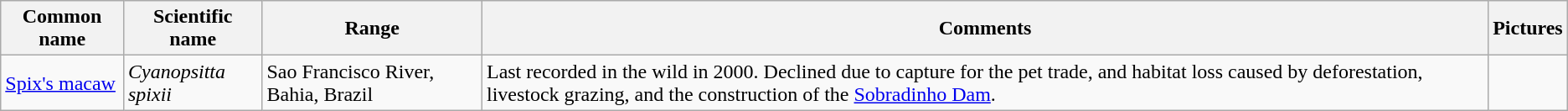<table class="wikitable sortable">
<tr>
<th>Common name</th>
<th>Scientific name</th>
<th>Range</th>
<th class="unsortable">Comments</th>
<th class="unsortable">Pictures</th>
</tr>
<tr>
<td><a href='#'>Spix's macaw</a></td>
<td><em>Cyanopsitta spixii</em></td>
<td>Sao Francisco River, Bahia, Brazil</td>
<td>Last recorded in the wild in 2000. Declined due to capture for the pet trade, and habitat loss caused by deforestation, livestock grazing, and the construction of the <a href='#'>Sobradinho Dam</a>.</td>
<td></td>
</tr>
</table>
